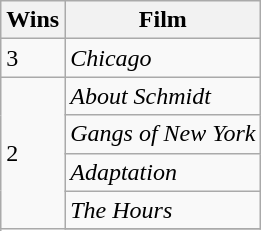<table class="wikitable">
<tr>
<th>Wins</th>
<th>Film</th>
</tr>
<tr>
<td>3</td>
<td><em>Chicago</em></td>
</tr>
<tr>
<td rowspan="5">2</td>
<td><em>About Schmidt</em></td>
</tr>
<tr>
<td><em>Gangs of New York</em></td>
</tr>
<tr>
<td><em>Adaptation</em></td>
</tr>
<tr>
<td><em>The Hours</em></td>
</tr>
<tr>
</tr>
</table>
